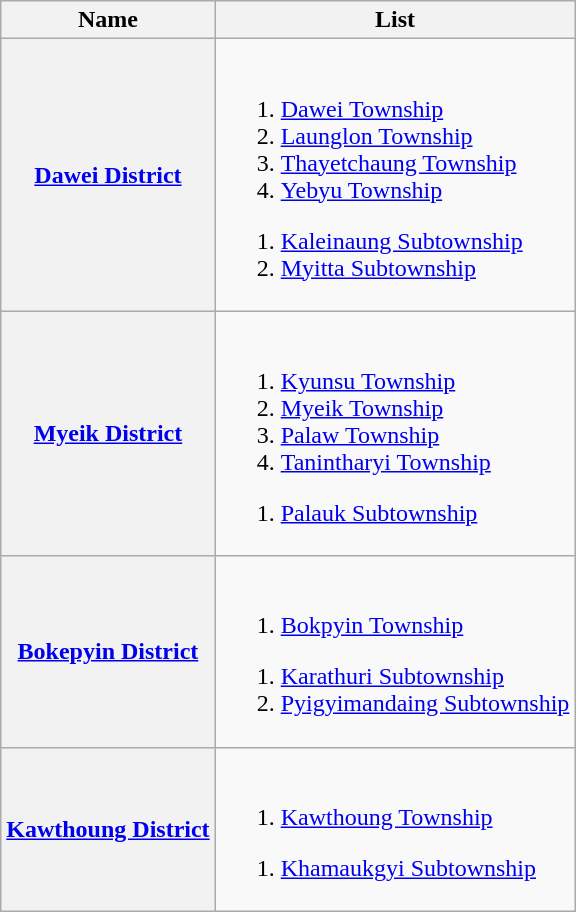<table class=wikitable>
<tr>
<th>Name</th>
<th>List</th>
</tr>
<tr>
<th><a href='#'>Dawei District</a></th>
<td><br>
<ol><li><a href='#'>Dawei Township</a></li><li><a href='#'>Launglon Township</a></li><li><a href='#'>Thayetchaung Township</a></li><li><a href='#'>Yebyu Township</a></li></ol><ol><li><a href='#'>Kaleinaung Subtownship</a></li><li><a href='#'>Myitta Subtownship</a></li></ol></td>
</tr>
<tr>
<th><a href='#'>Myeik District</a></th>
<td><br>
<ol><li><a href='#'>Kyunsu Township</a></li><li><a href='#'>Myeik Township</a></li><li><a href='#'>Palaw Township</a></li><li><a href='#'>Tanintharyi Township</a></li></ol><ol><li><a href='#'>Palauk Subtownship</a></li></ol></td>
</tr>
<tr>
<th><a href='#'>Bokepyin District</a></th>
<td><br>
<ol><li><a href='#'>Bokpyin Township</a></li></ol><ol><li><a href='#'>Karathuri Subtownship</a></li><li><a href='#'>Pyigyimandaing Subtownship</a></li></ol></td>
</tr>
<tr>
<th><a href='#'>Kawthoung District</a></th>
<td><br>
<ol><li><a href='#'>Kawthoung Township</a></li></ol><ol><li><a href='#'>Khamaukgyi Subtownship</a></li></ol></td>
</tr>
</table>
